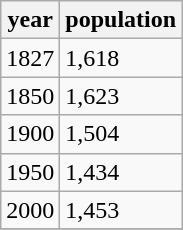<table class="wikitable">
<tr>
<th>year</th>
<th>population</th>
</tr>
<tr>
<td>1827</td>
<td>1,618</td>
</tr>
<tr>
<td>1850</td>
<td>1,623</td>
</tr>
<tr>
<td>1900</td>
<td>1,504</td>
</tr>
<tr>
<td>1950</td>
<td>1,434</td>
</tr>
<tr>
<td>2000</td>
<td>1,453</td>
</tr>
<tr>
</tr>
</table>
